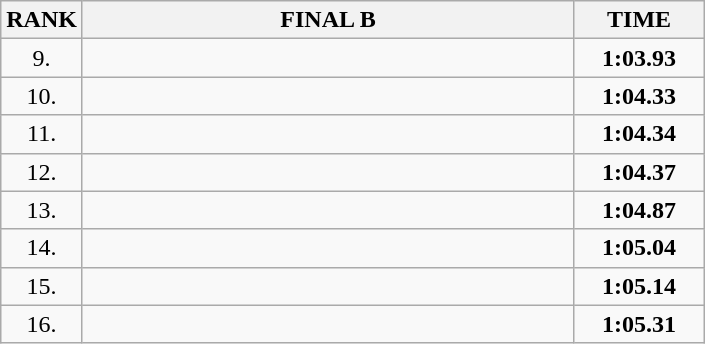<table class="wikitable">
<tr>
<th>RANK</th>
<th style="width: 20em">FINAL B</th>
<th style="width: 5em">TIME</th>
</tr>
<tr>
<td align="center">9.</td>
<td></td>
<td align="center"><strong>1:03.93</strong></td>
</tr>
<tr>
<td align="center">10.</td>
<td></td>
<td align="center"><strong>1:04.33</strong></td>
</tr>
<tr>
<td align="center">11.</td>
<td></td>
<td align="center"><strong>1:04.34</strong></td>
</tr>
<tr>
<td align="center">12.</td>
<td></td>
<td align="center"><strong>1:04.37</strong></td>
</tr>
<tr>
<td align="center">13.</td>
<td></td>
<td align="center"><strong>1:04.87</strong></td>
</tr>
<tr>
<td align="center">14.</td>
<td></td>
<td align="center"><strong>1:05.04</strong></td>
</tr>
<tr>
<td align="center">15.</td>
<td></td>
<td align="center"><strong>1:05.14</strong></td>
</tr>
<tr>
<td align="center">16.</td>
<td></td>
<td align="center"><strong>1:05.31</strong></td>
</tr>
</table>
